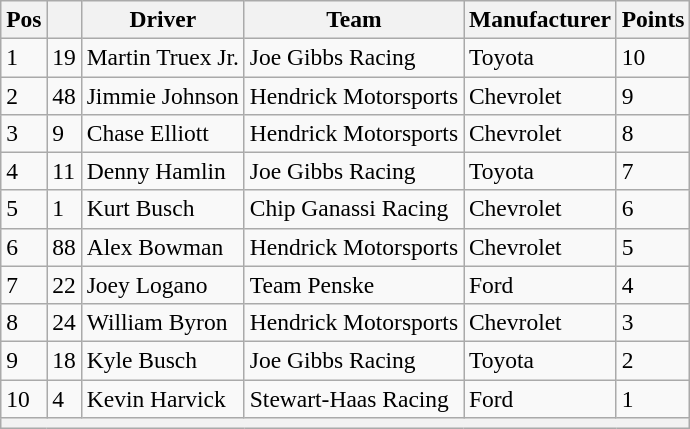<table class="wikitable" style="font-size:98%">
<tr>
<th>Pos</th>
<th></th>
<th>Driver</th>
<th>Team</th>
<th>Manufacturer</th>
<th>Points</th>
</tr>
<tr>
<td>1</td>
<td>19</td>
<td>Martin Truex Jr.</td>
<td>Joe Gibbs Racing</td>
<td>Toyota</td>
<td>10</td>
</tr>
<tr>
<td>2</td>
<td>48</td>
<td>Jimmie Johnson</td>
<td>Hendrick Motorsports</td>
<td>Chevrolet</td>
<td>9</td>
</tr>
<tr>
<td>3</td>
<td>9</td>
<td>Chase Elliott</td>
<td>Hendrick Motorsports</td>
<td>Chevrolet</td>
<td>8</td>
</tr>
<tr>
<td>4</td>
<td>11</td>
<td>Denny Hamlin</td>
<td>Joe Gibbs Racing</td>
<td>Toyota</td>
<td>7</td>
</tr>
<tr>
<td>5</td>
<td>1</td>
<td>Kurt Busch</td>
<td>Chip Ganassi Racing</td>
<td>Chevrolet</td>
<td>6</td>
</tr>
<tr>
<td>6</td>
<td>88</td>
<td>Alex Bowman</td>
<td>Hendrick Motorsports</td>
<td>Chevrolet</td>
<td>5</td>
</tr>
<tr>
<td>7</td>
<td>22</td>
<td>Joey Logano</td>
<td>Team Penske</td>
<td>Ford</td>
<td>4</td>
</tr>
<tr>
<td>8</td>
<td>24</td>
<td>William Byron</td>
<td>Hendrick Motorsports</td>
<td>Chevrolet</td>
<td>3</td>
</tr>
<tr>
<td>9</td>
<td>18</td>
<td>Kyle Busch</td>
<td>Joe Gibbs Racing</td>
<td>Toyota</td>
<td>2</td>
</tr>
<tr>
<td>10</td>
<td>4</td>
<td>Kevin Harvick</td>
<td>Stewart-Haas Racing</td>
<td>Ford</td>
<td>1</td>
</tr>
<tr>
<th colspan="6"></th>
</tr>
</table>
